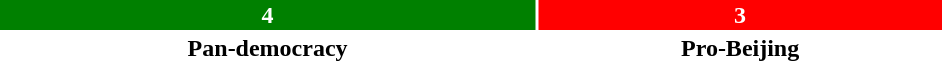<table style="width:50%; text-align:center;">
<tr style="color:white;">
<td style="background:green; width:57%;"><strong>4</strong></td>
<td style="background:red; width:43%;"><strong>3</strong></td>
</tr>
<tr>
<td><span><strong>Pan-democracy</strong></span></td>
<td><span><strong>Pro-Beijing</strong></span></td>
</tr>
</table>
